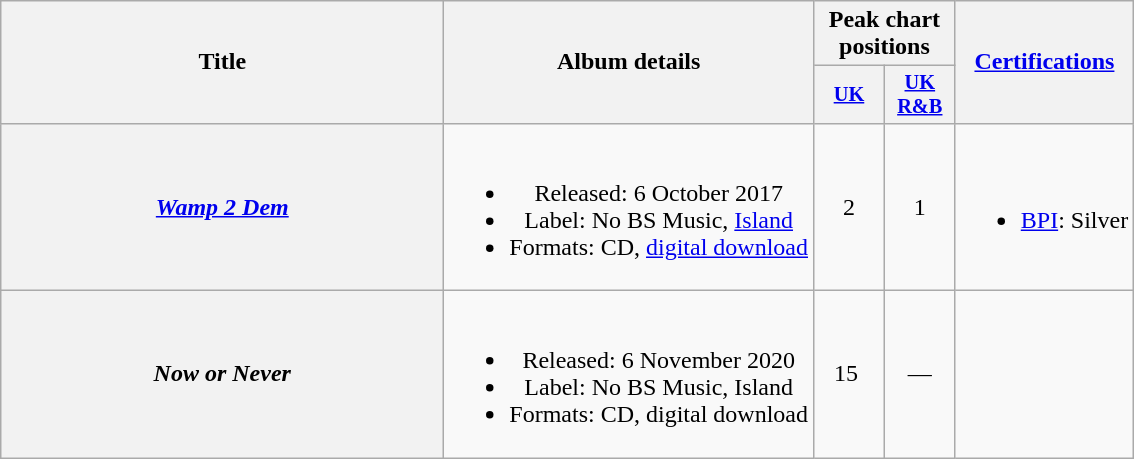<table class="wikitable plainrowheaders" style="text-align:center;">
<tr>
<th scope="col" rowspan="2" style="width:18em;">Title</th>
<th scope="col" rowspan="2">Album details</th>
<th scope="col" colspan="2">Peak chart positions</th>
<th scope="col" rowspan="2"><a href='#'>Certifications</a></th>
</tr>
<tr>
<th scope="col" style="width:3em;font-size:85%;"><a href='#'>UK</a><br></th>
<th scope="col" style="width:3em;font-size:85%;"><a href='#'>UK<br>R&B</a></th>
</tr>
<tr>
<th scope="row"><em><a href='#'>Wamp 2 Dem</a></em></th>
<td><br><ul><li>Released: 6 October 2017</li><li>Label: No BS Music, <a href='#'>Island</a></li><li>Formats: CD, <a href='#'>digital download</a></li></ul></td>
<td>2</td>
<td>1</td>
<td><br><ul><li><a href='#'>BPI</a>: Silver</li></ul></td>
</tr>
<tr>
<th scope="row"><em>Now or Never</em></th>
<td><br><ul><li>Released: 6 November 2020</li><li>Label: No BS Music, Island</li><li>Formats: CD, digital download</li></ul></td>
<td>15 </td>
<td>—</td>
<td></td>
</tr>
</table>
